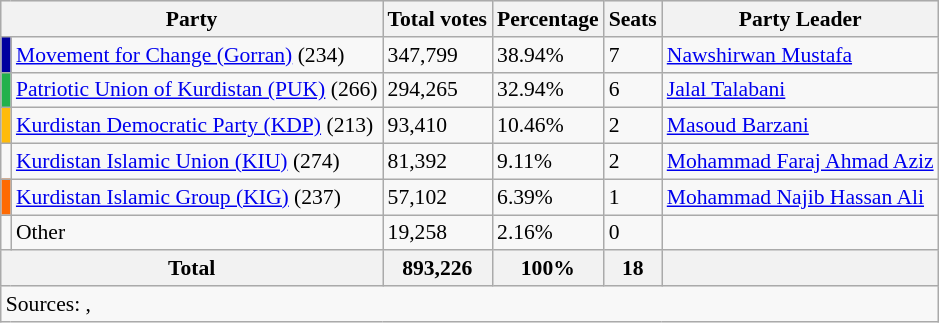<table class="wikitable sortable" style="border:1px solid #8888aa; background-color:#f8f8f8; padding:0px; font-size:90%;">
<tr style="background-color:#E9E9E9">
<th colspan=2>Party</th>
<th>Total votes</th>
<th>Percentage</th>
<th>Seats</th>
<th>Party Leader</th>
</tr>
<tr>
<td bgcolor="#00009F"></td>
<td><a href='#'>Movement for Change (Gorran)</a> (234)</td>
<td>347,799</td>
<td>38.94%</td>
<td>7</td>
<td><a href='#'>Nawshirwan Mustafa</a></td>
</tr>
<tr>
<td bgcolor="#22B14C"></td>
<td><a href='#'>Patriotic Union of Kurdistan (PUK)</a> (266)</td>
<td>294,265</td>
<td>32.94%</td>
<td>6</td>
<td><a href='#'>Jalal Talabani</a></td>
</tr>
<tr>
<td bgcolor="#FFBB0A"></td>
<td><a href='#'>Kurdistan Democratic Party (KDP)</a> (213)</td>
<td>93,410</td>
<td>10.46%</td>
<td>2</td>
<td><a href='#'>Masoud Barzani</a></td>
</tr>
<tr>
<td></td>
<td><a href='#'>Kurdistan Islamic Union (KIU)</a> (274)</td>
<td>81,392</td>
<td>9.11%</td>
<td>2</td>
<td><a href='#'>Mohammad Faraj Ahmad Aziz</a></td>
</tr>
<tr>
<td bgcolor="#FE6A03"></td>
<td><a href='#'>Kurdistan Islamic Group (KIG)</a> (237)</td>
<td>57,102</td>
<td>6.39%</td>
<td>1</td>
<td><a href='#'>Mohammad Najib Hassan Ali</a></td>
</tr>
<tr>
<td></td>
<td>Other</td>
<td>19,258</td>
<td>2.16%</td>
<td>0</td>
<td></td>
</tr>
<tr>
<th colspan=2><strong>Total</strong></th>
<th><strong>893,226</strong></th>
<th><strong>100%</strong></th>
<th><strong>18</strong></th>
<th></th>
</tr>
<tr>
<td colspan=7 align=left>Sources: ,  </td>
</tr>
</table>
